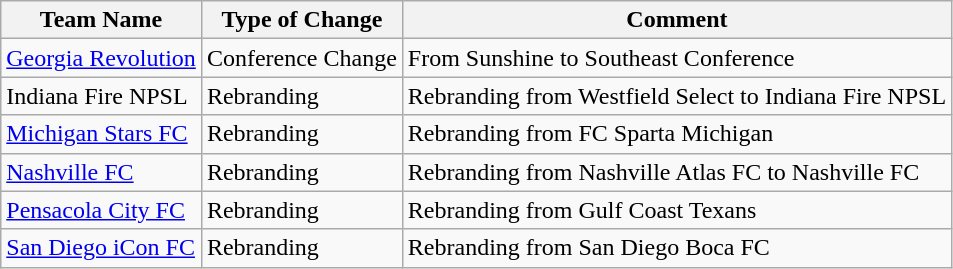<table class="wikitable sortable">
<tr>
<th>Team Name</th>
<th>Type of Change</th>
<th>Comment</th>
</tr>
<tr>
<td><a href='#'>Georgia Revolution</a></td>
<td>Conference Change</td>
<td>From Sunshine to Southeast Conference</td>
</tr>
<tr>
<td>Indiana Fire NPSL</td>
<td>Rebranding</td>
<td>Rebranding from Westfield Select to Indiana Fire NPSL</td>
</tr>
<tr>
<td><a href='#'>Michigan Stars FC</a></td>
<td>Rebranding</td>
<td>Rebranding from FC Sparta Michigan</td>
</tr>
<tr>
<td><a href='#'>Nashville FC</a></td>
<td>Rebranding</td>
<td>Rebranding from Nashville Atlas FC to Nashville FC</td>
</tr>
<tr>
<td><a href='#'>Pensacola City FC</a></td>
<td>Rebranding</td>
<td>Rebranding from Gulf Coast Texans</td>
</tr>
<tr>
<td><a href='#'>San Diego iCon FC</a></td>
<td>Rebranding</td>
<td>Rebranding from San Diego Boca FC</td>
</tr>
</table>
